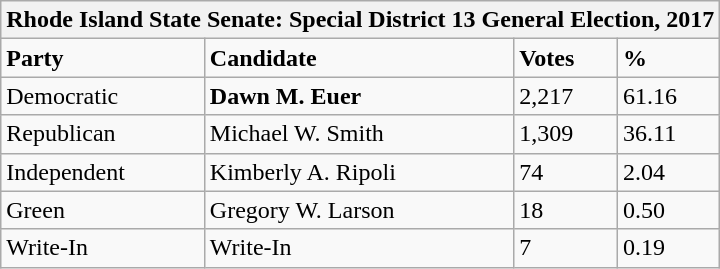<table class="wikitable">
<tr>
<th colspan="4">Rhode Island State Senate: Special District 13 General Election, 2017</th>
</tr>
<tr>
<td><strong>Party</strong></td>
<td><strong>Candidate</strong></td>
<td><strong>Votes</strong></td>
<td><strong>%</strong></td>
</tr>
<tr>
<td>Democratic</td>
<td><strong>Dawn M. Euer</strong></td>
<td>2,217</td>
<td>61.16</td>
</tr>
<tr>
<td>Republican</td>
<td>Michael W. Smith</td>
<td>1,309</td>
<td>36.11</td>
</tr>
<tr>
<td>Independent</td>
<td>Kimberly A. Ripoli</td>
<td>74</td>
<td>2.04</td>
</tr>
<tr>
<td>Green</td>
<td>Gregory W. Larson</td>
<td>18</td>
<td>0.50</td>
</tr>
<tr>
<td>Write-In</td>
<td>Write-In</td>
<td>7</td>
<td>0.19</td>
</tr>
</table>
